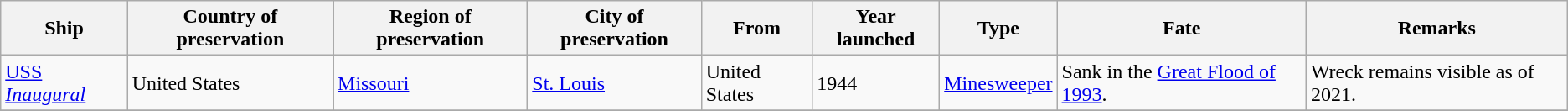<table class="wikitable sortable">
<tr>
<th>Ship</th>
<th>Country of preservation</th>
<th>Region of preservation</th>
<th>City of preservation</th>
<th>From</th>
<th>Year launched</th>
<th>Type</th>
<th>Fate</th>
<th>Remarks</th>
</tr>
<tr>
<td><a href='#'>USS <em>Inaugural</em></a></td>
<td>United States</td>
<td><a href='#'>Missouri</a></td>
<td><a href='#'>St. Louis</a></td>
<td>United States<br></td>
<td>1944</td>
<td><a href='#'>Minesweeper</a></td>
<td>Sank in the <a href='#'>Great Flood of 1993</a>.</td>
<td>Wreck remains visible as of 2021.</td>
</tr>
<tr>
</tr>
</table>
